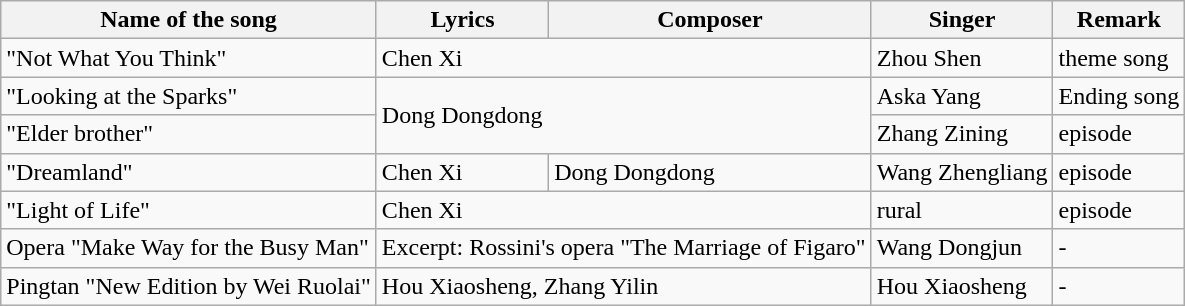<table class="wikitable">
<tr>
<th>Name of the song</th>
<th>Lyrics</th>
<th>Composer</th>
<th>Singer</th>
<th>Remark</th>
</tr>
<tr>
<td>"Not What You Think"</td>
<td colspan="2" rowspan="1">Chen Xi</td>
<td>Zhou Shen</td>
<td>theme song</td>
</tr>
<tr>
<td>"Looking at the Sparks"</td>
<td colspan="2" rowspan="2">Dong Dongdong</td>
<td>Aska Yang</td>
<td>Ending song</td>
</tr>
<tr>
<td>"Elder brother"</td>
<td>Zhang Zining</td>
<td>episode</td>
</tr>
<tr>
<td>"Dreamland"</td>
<td>Chen Xi</td>
<td>Dong Dongdong</td>
<td>Wang Zhengliang</td>
<td>episode</td>
</tr>
<tr>
<td>"Light of Life"</td>
<td colspan="2" rowspan="1">Chen Xi</td>
<td>rural</td>
<td>episode</td>
</tr>
<tr>
<td>Opera "Make Way for the Busy Man"</td>
<td colspan="2" rowspan="1">Excerpt: Rossini's opera "The Marriage of Figaro"</td>
<td>Wang Dongjun</td>
<td>-</td>
</tr>
<tr>
<td>Pingtan "New Edition by Wei Ruolai"</td>
<td colspan="2" rowspan="1">Hou Xiaosheng, Zhang Yilin</td>
<td>Hou Xiaosheng</td>
<td>-</td>
</tr>
</table>
